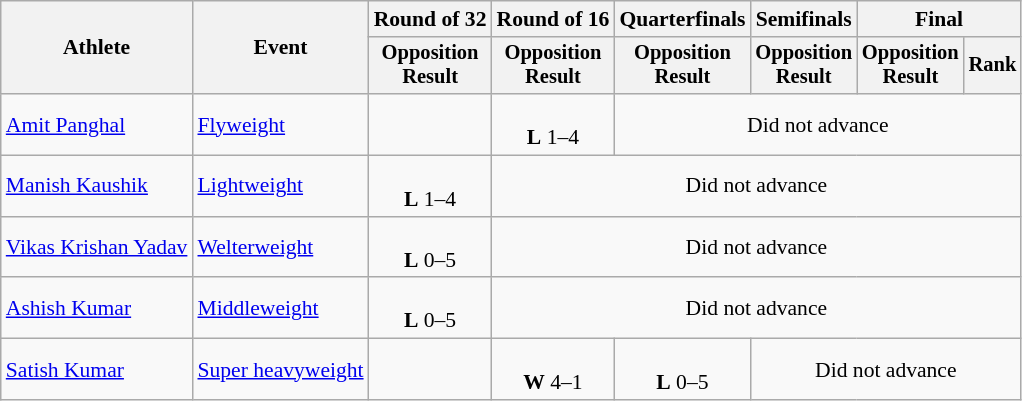<table class="wikitable" style="font-size:90%">
<tr>
<th rowspan="2">Athlete</th>
<th rowspan="2">Event</th>
<th>Round of 32</th>
<th>Round of 16</th>
<th>Quarterfinals</th>
<th>Semifinals</th>
<th colspan=2>Final</th>
</tr>
<tr style="font-size:95%">
<th>Opposition <br> Result</th>
<th>Opposition <br> Result</th>
<th>Opposition <br> Result</th>
<th>Opposition <br> Result</th>
<th>Opposition <br> Result</th>
<th>Rank</th>
</tr>
<tr align=center>
<td align=left><a href='#'>Amit Panghal</a></td>
<td align=left><a href='#'>Flyweight</a></td>
<td></td>
<td> <br> <strong>L</strong> 1–4</td>
<td colspan=4>Did not advance</td>
</tr>
<tr align=center>
<td align=left><a href='#'>Manish Kaushik</a></td>
<td align=left><a href='#'>Lightweight</a></td>
<td> <br> <strong>L</strong> 1–4</td>
<td colspan=5>Did not advance</td>
</tr>
<tr align=center>
<td align=left><a href='#'>Vikas Krishan Yadav</a></td>
<td align=left><a href='#'>Welterweight</a></td>
<td> <br> <strong>L</strong> 0–5</td>
<td colspan=5>Did not advance</td>
</tr>
<tr align=center>
<td align=left><a href='#'>Ashish Kumar</a></td>
<td align=left><a href='#'>Middleweight</a></td>
<td> <br> <strong>L</strong> 0–5</td>
<td colspan=5>Did not advance</td>
</tr>
<tr align=center>
<td align=left><a href='#'>Satish Kumar</a></td>
<td align=left><a href='#'>Super heavyweight</a></td>
<td></td>
<td> <br> <strong>W</strong> 4–1</td>
<td> <br> <strong>L</strong> 0–5</td>
<td colspan=3>Did not advance</td>
</tr>
</table>
